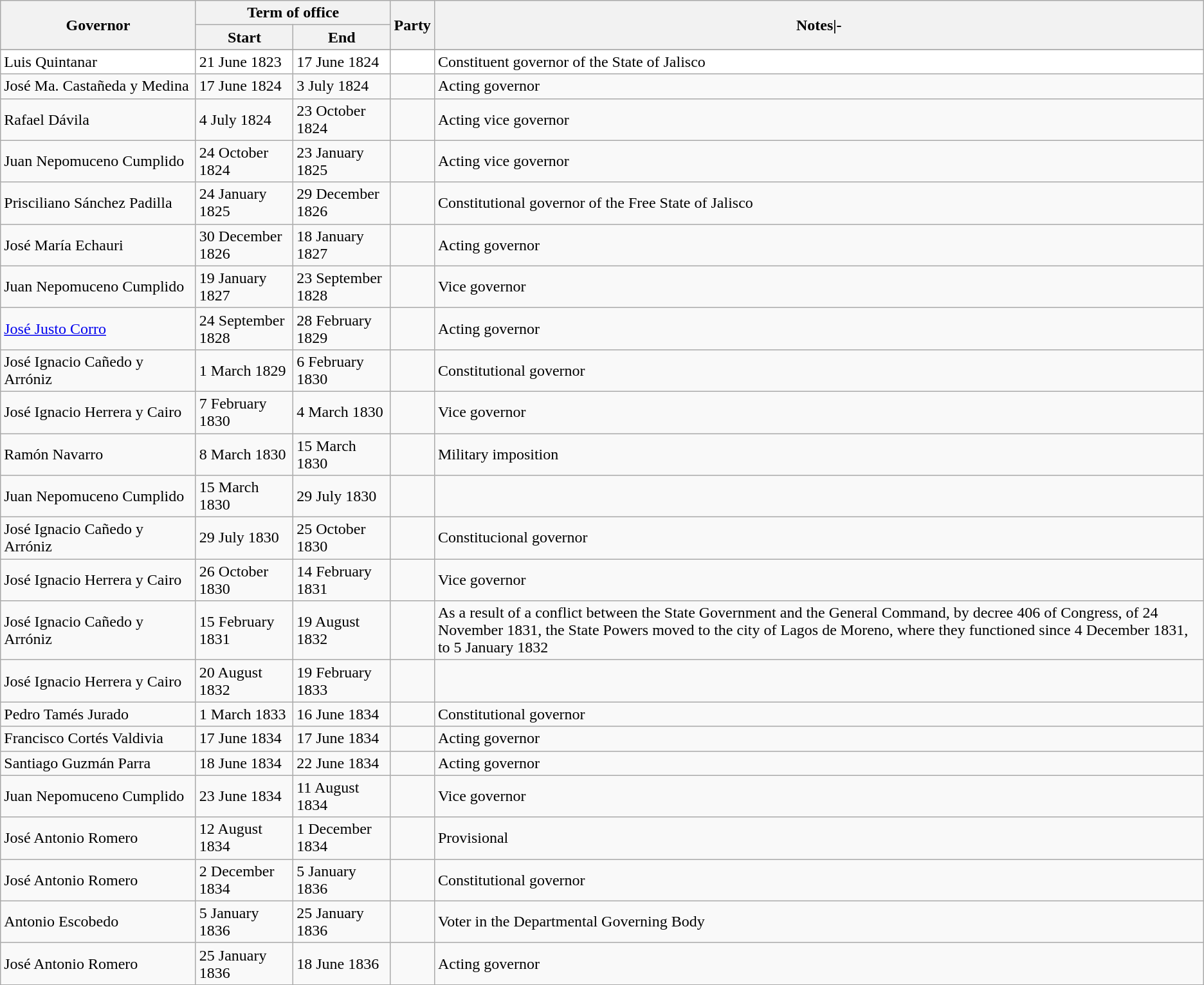<table class="wikitable" style="align=center|font-size=60%|text-align=right">
<tr>
<th width=195 rowspan="2">Governor</th>
<th colspan="2">Term of office</th>
<th rowspan="2">Party</th>
<th rowspan="2">Notes|-</th>
</tr>
<tr>
<th>Start</th>
<th>End</th>
</tr>
<tr>
</tr>
<tr style="background:#ffffff">
<td>Luis Quintanar</td>
<td>21 June 1823</td>
<td>17 June 1824</td>
<td></td>
<td>Constituent governor of the State of Jalisco</td>
</tr>
<tr>
<td>José Ma. Castañeda y Medina</td>
<td>17 June 1824</td>
<td>3 July 1824</td>
<td></td>
<td>Acting governor</td>
</tr>
<tr>
<td>Rafael Dávila</td>
<td>4 July 1824</td>
<td>23 October 1824</td>
<td></td>
<td>Acting vice governor</td>
</tr>
<tr>
<td>Juan Nepomuceno Cumplido</td>
<td>24 October 1824</td>
<td>23 January 1825</td>
<td></td>
<td>Acting vice governor</td>
</tr>
<tr>
<td>Prisciliano Sánchez Padilla</td>
<td>24 January 1825</td>
<td>29 December 1826</td>
<td></td>
<td>Constitutional governor of the Free State of Jalisco</td>
</tr>
<tr>
<td>José María Echauri</td>
<td>30 December 1826</td>
<td>18 January 1827</td>
<td></td>
<td>Acting governor</td>
</tr>
<tr>
<td>Juan Nepomuceno Cumplido</td>
<td>19 January 1827</td>
<td>23 September 1828</td>
<td></td>
<td>Vice governor</td>
</tr>
<tr>
<td><a href='#'>José Justo Corro</a></td>
<td>24 September 1828</td>
<td>28 February 1829</td>
<td></td>
<td>Acting governor</td>
</tr>
<tr>
<td>José Ignacio Cañedo y Arróniz</td>
<td>1 March 1829</td>
<td>6 February 1830</td>
<td></td>
<td>Constitutional governor</td>
</tr>
<tr>
<td>José Ignacio Herrera y Cairo</td>
<td>7 February 1830</td>
<td>4 March 1830</td>
<td></td>
<td>Vice governor</td>
</tr>
<tr>
<td>Ramón Navarro</td>
<td>8 March 1830</td>
<td>15 March 1830</td>
<td></td>
<td>Military imposition</td>
</tr>
<tr>
<td>Juan Nepomuceno Cumplido</td>
<td>15 March 1830</td>
<td>29 July 1830</td>
<td></td>
<td></td>
</tr>
<tr>
<td>José Ignacio Cañedo y Arróniz</td>
<td>29 July 1830</td>
<td>25 October 1830</td>
<td></td>
<td>Constitucional governor</td>
</tr>
<tr>
<td>José Ignacio Herrera y Cairo</td>
<td>26 October 1830</td>
<td>14 February 1831</td>
<td></td>
<td>Vice governor</td>
</tr>
<tr>
<td>José Ignacio Cañedo y Arróniz</td>
<td>15 February 1831</td>
<td>19 August 1832</td>
<td></td>
<td>As a result of a conflict between the State Government and the General Command, by decree 406 of Congress, of 24 November 1831, the State Powers moved to the city of Lagos de Moreno, where they functioned since 4 December 1831, to 5 January 1832</td>
</tr>
<tr>
<td>José Ignacio Herrera y Cairo</td>
<td>20 August 1832</td>
<td>19 February 1833</td>
<td></td>
<td></td>
</tr>
<tr>
<td>Pedro Tamés Jurado</td>
<td>1 March 1833</td>
<td>16 June 1834</td>
<td></td>
<td>Constitutional governor</td>
</tr>
<tr>
<td>Francisco Cortés Valdivia</td>
<td>17 June 1834</td>
<td>17 June 1834</td>
<td></td>
<td>Acting governor</td>
</tr>
<tr>
<td>Santiago Guzmán Parra</td>
<td>18 June 1834</td>
<td>22 June 1834</td>
<td></td>
<td>Acting governor</td>
</tr>
<tr>
<td>Juan Nepomuceno Cumplido</td>
<td>23 June 1834</td>
<td>11 August 1834</td>
<td></td>
<td>Vice governor</td>
</tr>
<tr>
<td>José Antonio Romero</td>
<td>12 August 1834</td>
<td>1 December 1834</td>
<td></td>
<td>Provisional</td>
</tr>
<tr>
<td>José Antonio Romero</td>
<td>2 December 1834</td>
<td>5 January 1836</td>
<td></td>
<td>Constitutional governor</td>
</tr>
<tr>
<td>Antonio Escobedo</td>
<td>5 January 1836</td>
<td>25 January 1836</td>
<td></td>
<td>Voter in the Departmental Governing Body</td>
</tr>
<tr>
<td>José Antonio Romero</td>
<td>25 January 1836</td>
<td>18 June 1836</td>
<td></td>
<td>Acting governor</td>
</tr>
<tr>
</tr>
</table>
